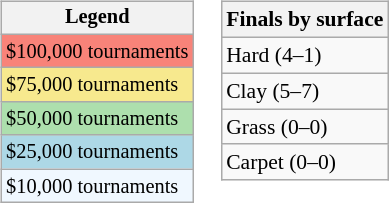<table>
<tr valign=top>
<td><br><table class="wikitable" style=font-size:85%>
<tr>
<th>Legend</th>
</tr>
<tr style="background:#f88379;">
<td>$100,000 tournaments</td>
</tr>
<tr style="background:#f7e98e;">
<td>$75,000 tournaments</td>
</tr>
<tr style="background:#addfad;">
<td>$50,000 tournaments</td>
</tr>
<tr style="background:lightblue;">
<td>$25,000 tournaments</td>
</tr>
<tr style="background:#f0f8ff;">
<td>$10,000 tournaments</td>
</tr>
</table>
</td>
<td><br><table class="wikitable" style=font-size:90%>
<tr>
<th>Finals by surface</th>
</tr>
<tr>
<td>Hard (4–1)</td>
</tr>
<tr>
<td>Clay (5–7)</td>
</tr>
<tr>
<td>Grass (0–0)</td>
</tr>
<tr>
<td>Carpet (0–0)</td>
</tr>
</table>
</td>
</tr>
</table>
